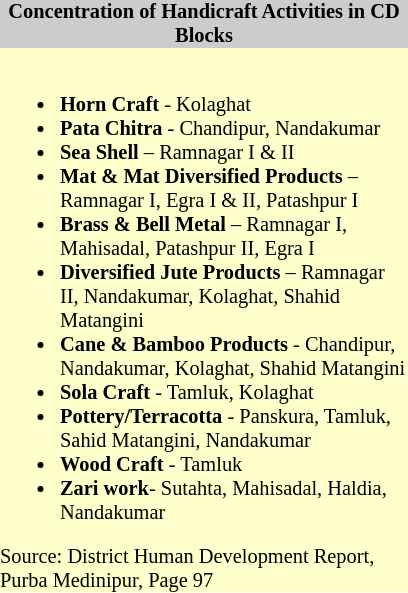<table class="toccolours" style="float: left; margin-right: 1em; font-size: 85%; background:#ffffcc; color:black; width:20em; max-width: 25%;" cellspacing="0" cellpadding="0">
<tr>
<th style="background-color:#cccccc;">Concentration of Handicraft Activities in CD Blocks</th>
</tr>
<tr>
<td style="text-align: left;"><br><ul><li><strong>Horn Craft</strong> - Kolaghat</li><li><strong>Pata Chitra</strong> - Chandipur, Nandakumar</li><li><strong>Sea Shell</strong> – Ramnagar I & II</li><li><strong>Mat & Mat Diversified Products</strong> – Ramnagar I, Egra I & II, Patashpur I</li><li><strong>Brass & Bell Metal</strong> – Ramnagar I, Mahisadal, Patashpur II, Egra I</li><li><strong>Diversified Jute Products</strong> – Ramnagar II, Nandakumar, Kolaghat, Shahid Matangini</li><li><strong>Cane & Bamboo Products</strong> - Chandipur, Nandakumar, Kolaghat, Shahid Matangini</li><li><strong>Sola Craft</strong> - Tamluk, Kolaghat</li><li><strong>Pottery/Terracotta</strong> - Panskura, Tamluk, Sahid Matangini, Nandakumar</li><li><strong>Wood Craft</strong> - Tamluk</li><li><strong>Zari work</strong>- Sutahta, Mahisadal, Haldia, Nandakumar</li></ul>Source: District Human Development Report, Purba Medinipur, Page 97</td>
</tr>
</table>
